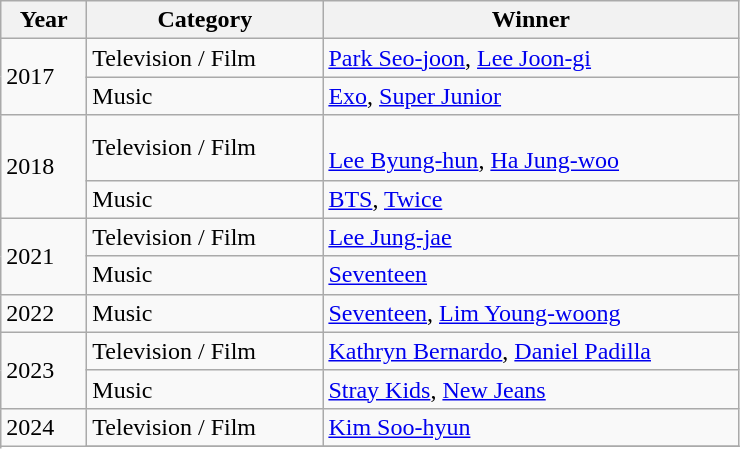<table class="wikitable">
<tr align=center>
<th style="width:50px">Year</th>
<th style="width:150px">Category</th>
<th style="width:270px">Winner</th>
</tr>
<tr>
<td rowspan="2">2017</td>
<td>Television / Film</td>
<td><a href='#'>Park Seo-joon</a>, <a href='#'>Lee Joon-gi</a></td>
</tr>
<tr>
<td>Music</td>
<td><a href='#'>Exo</a>, <a href='#'>Super Junior</a></td>
</tr>
<tr>
<td rowspan="2">2018</td>
<td>Television / Film</td>
<td><br><a href='#'>Lee Byung-hun</a>, <a href='#'>Ha Jung-woo</a></td>
</tr>
<tr>
<td>Music</td>
<td><a href='#'>BTS</a>, <a href='#'>Twice</a></td>
</tr>
<tr>
<td rowspan="2">2021</td>
<td>Television / Film</td>
<td><a href='#'>Lee Jung-jae</a></td>
</tr>
<tr>
<td>Music</td>
<td><a href='#'>Seventeen</a></td>
</tr>
<tr>
<td>2022</td>
<td>Music</td>
<td><a href='#'>Seventeen</a>, <a href='#'>Lim Young-woong</a></td>
</tr>
<tr>
<td rowspan="2">2023</td>
<td>Television / Film</td>
<td><a href='#'>Kathryn Bernardo</a>, <a href='#'>Daniel Padilla</a></td>
</tr>
<tr>
<td>Music</td>
<td><a href='#'>Stray Kids</a>, <a href='#'>New Jeans</a></td>
</tr>
<tr>
<td rowspan="2">2024</td>
<td>Television / Film</td>
<td><a href='#'>Kim Soo-hyun</a></td>
</tr>
<tr>
</tr>
</table>
